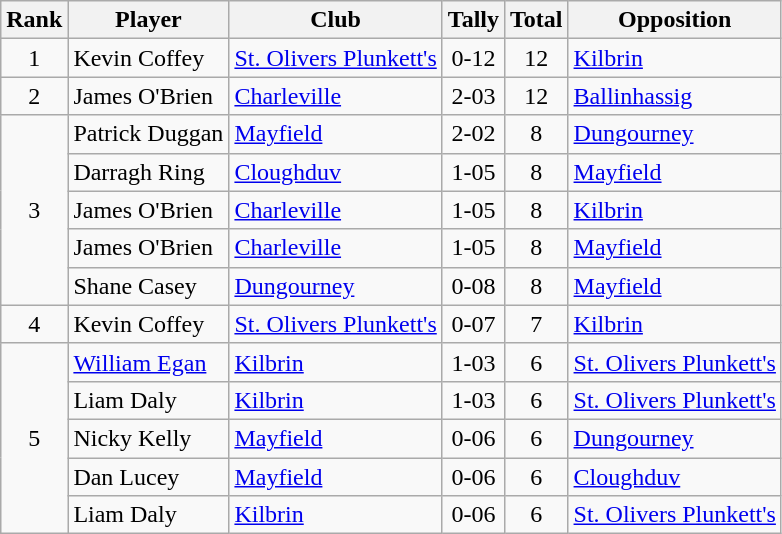<table class="wikitable">
<tr>
<th>Rank</th>
<th>Player</th>
<th>Club</th>
<th>Tally</th>
<th>Total</th>
<th>Opposition</th>
</tr>
<tr>
<td rowspan="1" style="text-align:center;">1</td>
<td>Kevin Coffey</td>
<td><a href='#'>St. Olivers Plunkett's</a></td>
<td align=center>0-12</td>
<td align=center>12</td>
<td><a href='#'>Kilbrin</a></td>
</tr>
<tr>
<td rowspan="1" style="text-align:center;">2</td>
<td>James O'Brien</td>
<td><a href='#'>Charleville</a></td>
<td align=center>2-03</td>
<td align=center>12</td>
<td><a href='#'>Ballinhassig</a></td>
</tr>
<tr>
<td rowspan="5" style="text-align:center;">3</td>
<td>Patrick Duggan</td>
<td><a href='#'>Mayfield</a></td>
<td align=center>2-02</td>
<td align=center>8</td>
<td><a href='#'>Dungourney</a></td>
</tr>
<tr>
<td>Darragh Ring</td>
<td><a href='#'>Cloughduv</a></td>
<td align=center>1-05</td>
<td align=center>8</td>
<td><a href='#'>Mayfield</a></td>
</tr>
<tr>
<td>James O'Brien</td>
<td><a href='#'>Charleville</a></td>
<td align=center>1-05</td>
<td align=center>8</td>
<td><a href='#'>Kilbrin</a></td>
</tr>
<tr>
<td>James O'Brien</td>
<td><a href='#'>Charleville</a></td>
<td align=center>1-05</td>
<td align=center>8</td>
<td><a href='#'>Mayfield</a></td>
</tr>
<tr>
<td>Shane Casey</td>
<td><a href='#'>Dungourney</a></td>
<td align=center>0-08</td>
<td align=center>8</td>
<td><a href='#'>Mayfield</a></td>
</tr>
<tr>
<td rowspan="1" style="text-align:center;">4</td>
<td>Kevin Coffey</td>
<td><a href='#'>St. Olivers Plunkett's</a></td>
<td align=center>0-07</td>
<td align=center>7</td>
<td><a href='#'>Kilbrin</a></td>
</tr>
<tr>
<td rowspan="5" style="text-align:center;">5</td>
<td><a href='#'>William Egan</a></td>
<td><a href='#'>Kilbrin</a></td>
<td align=center>1-03</td>
<td align=center>6</td>
<td><a href='#'>St. Olivers Plunkett's</a></td>
</tr>
<tr>
<td>Liam Daly</td>
<td><a href='#'>Kilbrin</a></td>
<td align=center>1-03</td>
<td align=center>6</td>
<td><a href='#'>St. Olivers Plunkett's</a></td>
</tr>
<tr>
<td>Nicky Kelly</td>
<td><a href='#'>Mayfield</a></td>
<td align=center>0-06</td>
<td align=center>6</td>
<td><a href='#'>Dungourney</a></td>
</tr>
<tr>
<td>Dan Lucey</td>
<td><a href='#'>Mayfield</a></td>
<td align=center>0-06</td>
<td align=center>6</td>
<td><a href='#'>Cloughduv</a></td>
</tr>
<tr>
<td>Liam Daly</td>
<td><a href='#'>Kilbrin</a></td>
<td align=center>0-06</td>
<td align=center>6</td>
<td><a href='#'>St. Olivers Plunkett's</a></td>
</tr>
</table>
